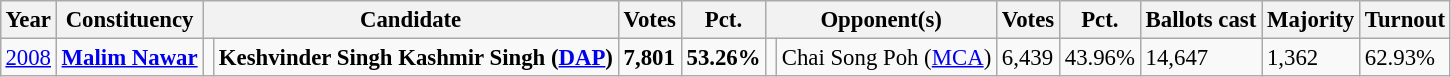<table class="wikitable" style="margin:0.5em ; font-size:95%">
<tr>
<th>Year</th>
<th>Constituency</th>
<th colspan="2">Candidate</th>
<th>Votes</th>
<th>Pct.</th>
<th colspan="2">Opponent(s)</th>
<th>Votes</th>
<th>Pct.</th>
<th>Ballots cast</th>
<th>Majority</th>
<th>Turnout</th>
</tr>
<tr>
<td><a href='#'>2008</a></td>
<td><a href='#'><strong>Malim Nawar</strong></a></td>
<td></td>
<td><strong>Keshvinder Singh Kashmir Singh (<a href='#'>DAP</a>)</strong></td>
<td><strong>7,801</strong></td>
<td><strong>53.26%</strong></td>
<td></td>
<td>Chai Song Poh (<a href='#'>MCA</a>)</td>
<td>6,439</td>
<td>43.96%</td>
<td>14,647</td>
<td>1,362</td>
<td>62.93%</td>
</tr>
</table>
